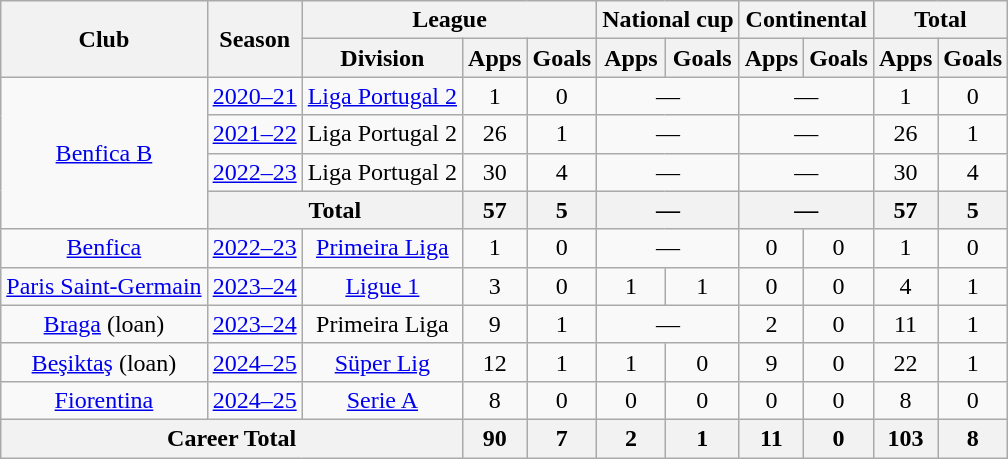<table class="wikitable" style="text-align: center">
<tr>
<th rowspan="2">Club</th>
<th rowspan="2">Season</th>
<th colspan="3">League</th>
<th colspan="2">National cup</th>
<th colspan="2">Continental</th>
<th colspan="2">Total</th>
</tr>
<tr>
<th>Division</th>
<th>Apps</th>
<th>Goals</th>
<th>Apps</th>
<th>Goals</th>
<th>Apps</th>
<th>Goals</th>
<th>Apps</th>
<th>Goals</th>
</tr>
<tr>
<td rowspan="4"><a href='#'>Benfica B</a></td>
<td><a href='#'>2020–21</a></td>
<td><a href='#'>Liga Portugal 2</a></td>
<td>1</td>
<td>0</td>
<td colspan="2">—</td>
<td colspan="2">—</td>
<td>1</td>
<td>0</td>
</tr>
<tr>
<td><a href='#'>2021–22</a></td>
<td>Liga Portugal 2</td>
<td>26</td>
<td>1</td>
<td colspan="2">—</td>
<td colspan="2">—</td>
<td>26</td>
<td>1</td>
</tr>
<tr>
<td><a href='#'>2022–23</a></td>
<td>Liga Portugal 2</td>
<td>30</td>
<td>4</td>
<td colspan="2">—</td>
<td colspan="2">—</td>
<td>30</td>
<td>4</td>
</tr>
<tr>
<th colspan="2">Total</th>
<th>57</th>
<th>5</th>
<th colspan="2">—</th>
<th colspan="2">—</th>
<th>57</th>
<th>5</th>
</tr>
<tr>
<td><a href='#'>Benfica</a></td>
<td><a href='#'>2022–23</a></td>
<td><a href='#'>Primeira Liga</a></td>
<td>1</td>
<td>0</td>
<td colspan="2">—</td>
<td>0</td>
<td>0</td>
<td>1</td>
<td>0</td>
</tr>
<tr>
<td><a href='#'>Paris Saint-Germain</a></td>
<td><a href='#'>2023–24</a></td>
<td><a href='#'>Ligue 1</a></td>
<td>3</td>
<td>0</td>
<td>1</td>
<td>1</td>
<td>0</td>
<td>0</td>
<td>4</td>
<td>1</td>
</tr>
<tr>
<td><a href='#'>Braga</a> (loan)</td>
<td><a href='#'>2023–24</a></td>
<td>Primeira Liga</td>
<td>9</td>
<td>1</td>
<td colspan="2">—</td>
<td>2</td>
<td>0</td>
<td>11</td>
<td>1</td>
</tr>
<tr>
<td><a href='#'>Beşiktaş</a> (loan)</td>
<td><a href='#'>2024–25</a></td>
<td><a href='#'>Süper Lig</a></td>
<td>12</td>
<td>1</td>
<td>1</td>
<td>0</td>
<td>9</td>
<td>0</td>
<td>22</td>
<td>1</td>
</tr>
<tr>
<td><a href='#'>Fiorentina</a></td>
<td><a href='#'>2024–25</a></td>
<td><a href='#'>Serie A</a></td>
<td>8</td>
<td>0</td>
<td>0</td>
<td>0</td>
<td>0</td>
<td>0</td>
<td>8</td>
<td>0</td>
</tr>
<tr>
<th colspan="3">Career Total</th>
<th>90</th>
<th>7</th>
<th>2</th>
<th>1</th>
<th>11</th>
<th>0</th>
<th>103</th>
<th>8</th>
</tr>
</table>
